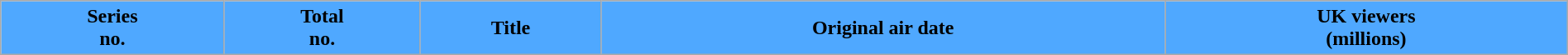<table class="wikitable plainrowheaders" style="width:100%;">
<tr>
<th style="background:#4fa8ff; color:#000;">Series<br>no.</th>
<th style="background:#4fa8ff; color:#000;">Total<br>no.</th>
<th style="background:#4fa8ff; color:#000;">Title</th>
<th style="background:#4fa8ff; color:#000;">Original air date</th>
<th style="background:#4fa8ff; color:#000;">UK viewers<br>(millions)<br>



</th>
</tr>
</table>
